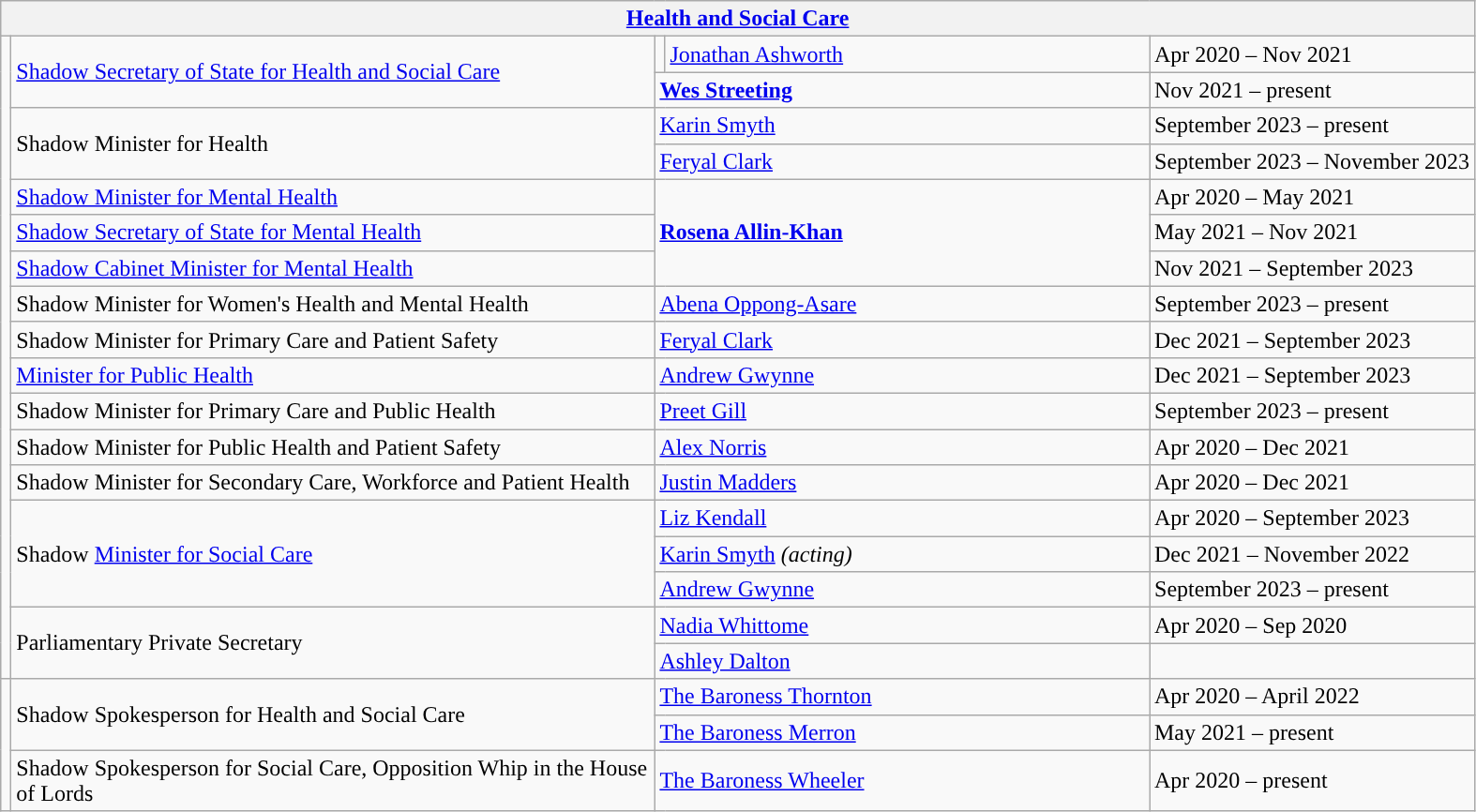<table class="wikitable">
<tr>
<th colspan="5"><a href='#'>Health and Social Care</a></th>
</tr>
<tr>
<td rowspan="18" style="background: "></td>
<td rowspan="2" style="width: 450px;"><a href='#'>Shadow Secretary of State for Health and Social Care</a></td>
<td style="background: "></td>
<td style="width: 337px;"><a href='#'>Jonathan Ashworth</a></td>
<td>Apr 2020 – Nov 2021</td>
</tr>
<tr>
<td colspan="2"><strong><a href='#'>Wes Streeting</a></strong></td>
<td>Nov 2021 – present</td>
</tr>
<tr>
<td rowspan="2">Shadow Minister for Health</td>
<td colspan="2"><a href='#'>Karin Smyth</a></td>
<td>September 2023 – present</td>
</tr>
<tr>
<td colspan="2"><a href='#'>Feryal Clark</a></td>
<td>September 2023 – November 2023</td>
</tr>
<tr>
<td><a href='#'>Shadow Minister for Mental Health</a></td>
<td colspan="2" rowspan="3"><strong><a href='#'>Rosena Allin-Khan</a></strong></td>
<td>Apr 2020 – May 2021</td>
</tr>
<tr>
<td><a href='#'>Shadow Secretary of State for Mental Health</a></td>
<td>May 2021 – Nov 2021</td>
</tr>
<tr>
<td><a href='#'>Shadow Cabinet Minister for Mental Health</a></td>
<td>Nov 2021 – September 2023</td>
</tr>
<tr>
<td>Shadow Minister for Women's Health and Mental Health</td>
<td colspan="2"><a href='#'>Abena Oppong-Asare</a></td>
<td>September 2023 – present</td>
</tr>
<tr>
<td>Shadow Minister for Primary Care and Patient Safety</td>
<td colspan="2"><a href='#'>Feryal Clark</a></td>
<td>Dec 2021 – September 2023</td>
</tr>
<tr>
<td Shadow><a href='#'>Minister for Public Health</a></td>
<td colspan="2"><a href='#'>Andrew Gwynne</a></td>
<td>Dec 2021 – September 2023</td>
</tr>
<tr>
<td>Shadow Minister for Primary Care and Public Health</td>
<td colspan="2"><a href='#'>Preet Gill</a></td>
<td>September 2023 – present</td>
</tr>
<tr>
<td>Shadow Minister for Public Health and Patient Safety</td>
<td colspan="2"><a href='#'>Alex Norris</a></td>
<td>Apr 2020 – Dec 2021</td>
</tr>
<tr>
<td>Shadow Minister for Secondary Care, Workforce and Patient Health</td>
<td colspan="2"><a href='#'>Justin Madders</a></td>
<td>Apr 2020 – Dec 2021</td>
</tr>
<tr>
<td rowspan="3">Shadow <a href='#'>Minister for Social Care</a></td>
<td colspan="2"><a href='#'>Liz Kendall</a></td>
<td>Apr 2020 – September 2023</td>
</tr>
<tr>
<td colspan="2"><a href='#'>Karin Smyth</a> <em>(acting)</em></td>
<td>Dec 2021 – November 2022</td>
</tr>
<tr>
<td colspan="2"><a href='#'>Andrew Gwynne</a></td>
<td>September 2023 – present</td>
</tr>
<tr>
<td rowspan="2">Parliamentary Private Secretary</td>
<td colspan="2"><a href='#'>Nadia Whittome</a></td>
<td>Apr 2020 – Sep 2020</td>
</tr>
<tr>
<td colspan="2"><a href='#'>Ashley Dalton</a></td>
<td></td>
</tr>
<tr>
<td rowspan="3" style="background: "></td>
<td rowspan="2">Shadow Spokesperson for Health and Social Care</td>
<td colspan="2"><a href='#'>The Baroness Thornton</a></td>
<td>Apr 2020 – April 2022</td>
</tr>
<tr>
<td colspan="2"><a href='#'>The Baroness Merron</a></td>
<td>May 2021 – present</td>
</tr>
<tr>
<td>Shadow Spokesperson for Social Care,  Opposition Whip in the House of Lords</td>
<td colspan="2"><a href='#'>The Baroness Wheeler</a></td>
<td>Apr 2020 – present</td>
</tr>
</table>
